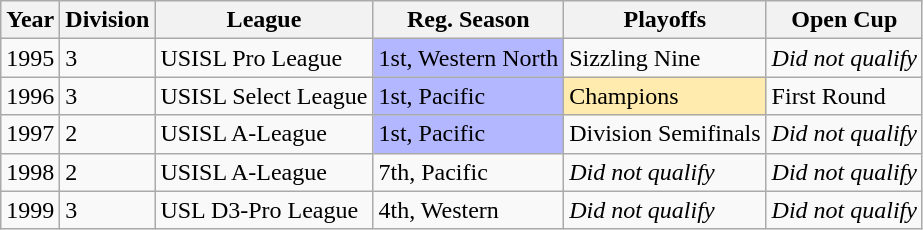<table class="wikitable">
<tr>
<th>Year</th>
<th>Division</th>
<th>League</th>
<th>Reg. Season</th>
<th>Playoffs</th>
<th>Open Cup</th>
</tr>
<tr>
<td>1995</td>
<td>3</td>
<td>USISL Pro League</td>
<td bgcolor="B3B7FF">1st, Western North</td>
<td>Sizzling Nine</td>
<td><em>Did not qualify</em></td>
</tr>
<tr>
<td>1996</td>
<td>3</td>
<td>USISL Select League</td>
<td bgcolor="B3B7FF">1st, Pacific</td>
<td bgcolor="FFEBAD">Champions</td>
<td>First Round</td>
</tr>
<tr>
<td>1997</td>
<td>2</td>
<td>USISL A-League</td>
<td bgcolor="B3B7FF">1st, Pacific</td>
<td>Division Semifinals</td>
<td><em>Did not qualify</em></td>
</tr>
<tr>
<td>1998</td>
<td>2</td>
<td>USISL A-League</td>
<td>7th, Pacific</td>
<td><em>Did not qualify</em></td>
<td><em>Did not qualify</em></td>
</tr>
<tr>
<td>1999</td>
<td>3</td>
<td>USL D3-Pro League</td>
<td>4th, Western</td>
<td><em>Did not qualify</em></td>
<td><em>Did not qualify</em></td>
</tr>
</table>
